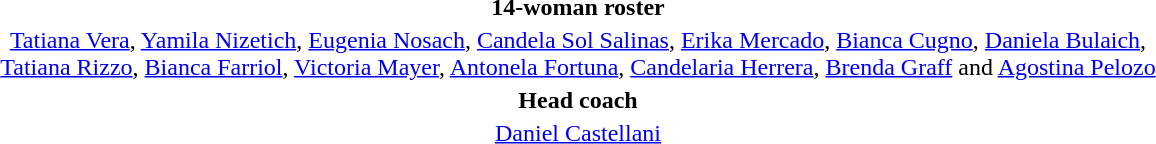<table style="text-align: center; margin-top: 2em; margin-left: auto; margin-right: auto;">
<tr>
<th>14-woman roster</th>
</tr>
<tr>
<td><a href='#'>Tatiana Vera</a>, <a href='#'>Yamila Nizetich</a>, <a href='#'>Eugenia Nosach</a>, <a href='#'>Candela Sol Salinas</a>, <a href='#'>Erika Mercado</a>, <a href='#'>Bianca Cugno</a>, <a href='#'>Daniela Bulaich</a>,<br> <a href='#'>Tatiana Rizzo</a>, <a href='#'>Bianca Farriol</a>, <a href='#'>Victoria Mayer</a>, <a href='#'>Antonela Fortuna</a>, <a href='#'>Candelaria Herrera</a>, <a href='#'>Brenda Graff</a> and <a href='#'>Agostina Pelozo</a></td>
</tr>
<tr>
<td><strong>Head coach</strong></td>
</tr>
<tr>
<td><a href='#'>Daniel Castellani</a></td>
</tr>
</table>
